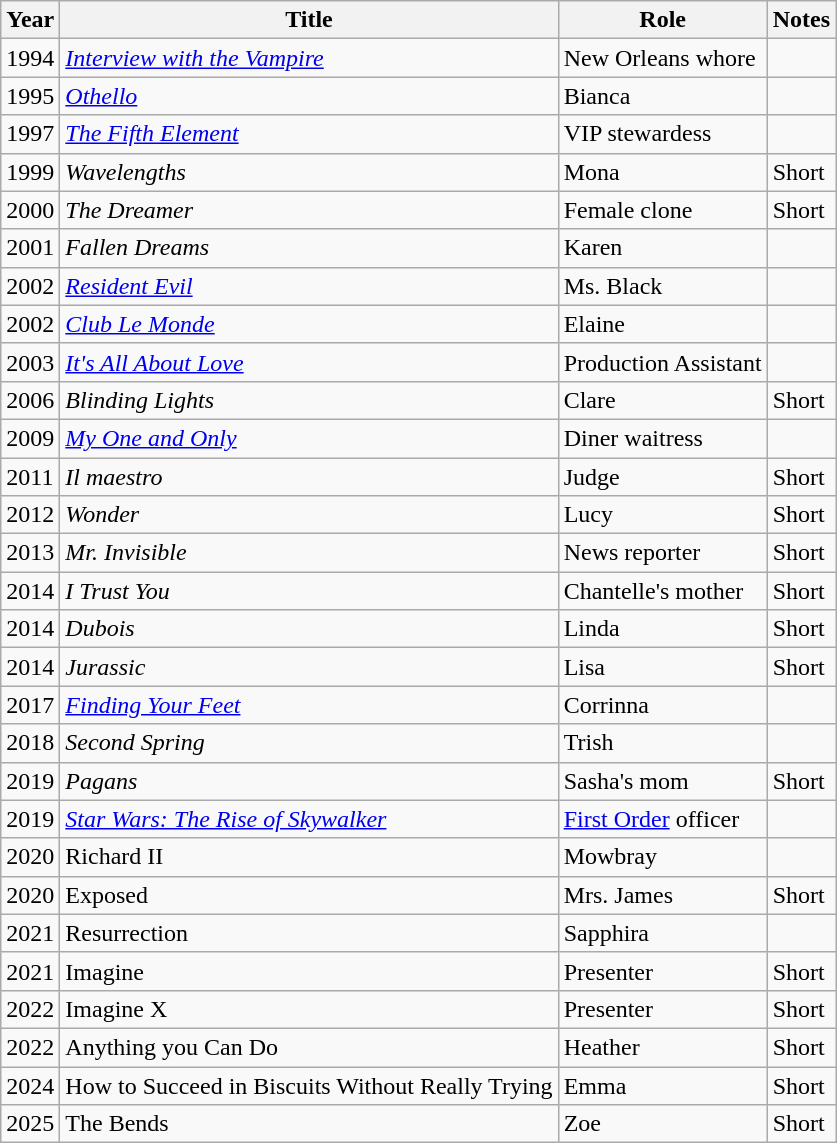<table class="wikitable">
<tr>
<th>Year</th>
<th>Title</th>
<th>Role</th>
<th>Notes</th>
</tr>
<tr>
<td>1994</td>
<td><em><a href='#'>Interview with the Vampire</a></em></td>
<td>New Orleans whore</td>
<td></td>
</tr>
<tr>
<td>1995</td>
<td><em><a href='#'>Othello</a></em></td>
<td>Bianca</td>
<td></td>
</tr>
<tr>
<td>1997</td>
<td><em><a href='#'>The Fifth Element</a></em></td>
<td>VIP stewardess</td>
<td></td>
</tr>
<tr>
<td>1999</td>
<td><em>Wavelengths</em></td>
<td>Mona</td>
<td>Short</td>
</tr>
<tr>
<td>2000</td>
<td><em>The Dreamer</em></td>
<td>Female clone</td>
<td>Short</td>
</tr>
<tr>
<td>2001</td>
<td><em>Fallen Dreams</em></td>
<td>Karen</td>
<td></td>
</tr>
<tr>
<td>2002</td>
<td><em><a href='#'>Resident Evil</a></em></td>
<td>Ms. Black</td>
<td></td>
</tr>
<tr>
<td>2002</td>
<td><em><a href='#'>Club Le Monde</a></em></td>
<td>Elaine</td>
<td></td>
</tr>
<tr>
<td>2003</td>
<td><em><a href='#'>It's All About Love</a></em></td>
<td>Production Assistant</td>
<td></td>
</tr>
<tr>
<td>2006</td>
<td><em>Blinding Lights</em></td>
<td>Clare</td>
<td>Short</td>
</tr>
<tr>
<td>2009</td>
<td><em><a href='#'>My One and Only</a></em></td>
<td>Diner waitress</td>
<td></td>
</tr>
<tr>
<td>2011</td>
<td><em>Il maestro</em></td>
<td>Judge</td>
<td>Short</td>
</tr>
<tr>
<td>2012</td>
<td><em>Wonder</em></td>
<td>Lucy</td>
<td>Short</td>
</tr>
<tr>
<td>2013</td>
<td><em>Mr. Invisible</em></td>
<td>News reporter</td>
<td>Short</td>
</tr>
<tr>
<td>2014</td>
<td><em>I Trust You</em></td>
<td>Chantelle's mother</td>
<td>Short</td>
</tr>
<tr>
<td>2014</td>
<td><em>Dubois</em></td>
<td>Linda</td>
<td>Short</td>
</tr>
<tr>
<td>2014</td>
<td><em>Jurassic</em></td>
<td>Lisa</td>
<td>Short</td>
</tr>
<tr>
<td>2017</td>
<td><em><a href='#'>Finding Your Feet</a></em></td>
<td>Corrinna</td>
<td></td>
</tr>
<tr>
<td>2018</td>
<td><em>Second Spring</em></td>
<td>Trish</td>
<td></td>
</tr>
<tr>
<td>2019</td>
<td><em>Pagans</em></td>
<td>Sasha's mom</td>
<td>Short</td>
</tr>
<tr>
<td>2019</td>
<td><em><a href='#'>Star Wars: The Rise of Skywalker</a></em></td>
<td><a href='#'>First Order</a> officer</td>
<td></td>
</tr>
<tr>
<td>2020</td>
<td>Richard II</td>
<td>Mowbray</td>
<td></td>
</tr>
<tr>
<td>2020</td>
<td>Exposed</td>
<td>Mrs. James</td>
<td>Short</td>
</tr>
<tr>
<td>2021</td>
<td>Resurrection</td>
<td>Sapphira</td>
<td></td>
</tr>
<tr>
<td>2021</td>
<td>Imagine</td>
<td>Presenter</td>
<td>Short</td>
</tr>
<tr>
<td>2022</td>
<td>Imagine X</td>
<td>Presenter</td>
<td>Short</td>
</tr>
<tr>
<td>2022</td>
<td>Anything you Can Do</td>
<td>Heather</td>
<td>Short</td>
</tr>
<tr>
<td>2024</td>
<td>How to Succeed in Biscuits Without Really Trying</td>
<td>Emma</td>
<td>Short</td>
</tr>
<tr>
<td>2025</td>
<td>The Bends</td>
<td>Zoe</td>
<td>Short</td>
</tr>
</table>
